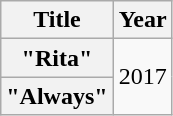<table class="wikitable plainrowheaders" style="text-align:center;">
<tr>
<th scope="col">Title</th>
<th scope="col">Year</th>
</tr>
<tr>
<th scope="row">"Rita"</th>
<td rowspan="2">2017</td>
</tr>
<tr>
<th scope="row">"Always"</th>
</tr>
</table>
